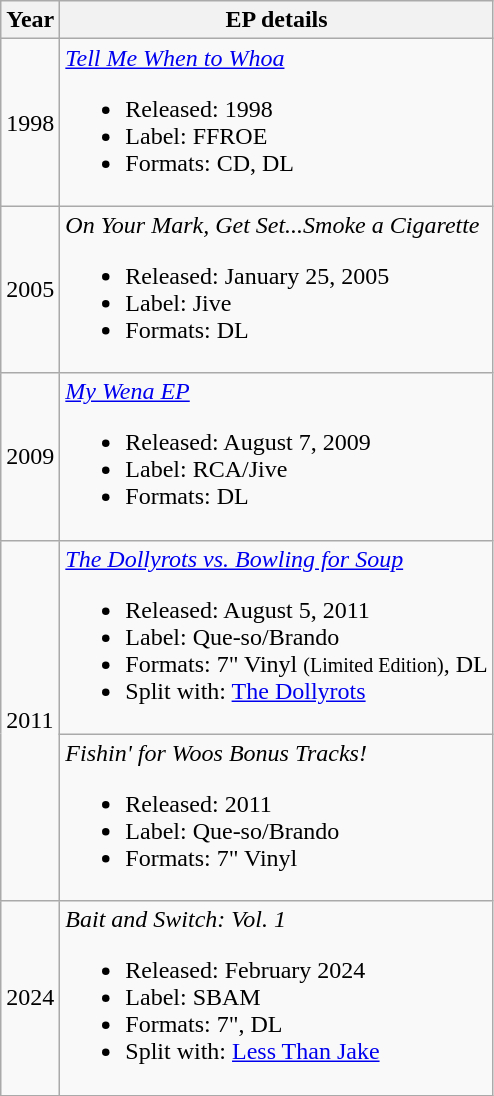<table class="wikitable" style="white-space:nowrap;">
<tr>
<th>Year</th>
<th style="width:250px;">EP details</th>
</tr>
<tr>
<td>1998</td>
<td><em><a href='#'>Tell Me When to Whoa</a></em><br><ul><li>Released: 1998</li><li>Label: FFROE</li><li>Formats: CD, DL</li></ul></td>
</tr>
<tr>
<td>2005</td>
<td><em>On Your Mark, Get Set...Smoke a Cigarette</em><br><ul><li>Released: January 25, 2005</li><li>Label: Jive</li><li>Formats: DL</li></ul></td>
</tr>
<tr>
<td>2009</td>
<td><em><a href='#'>My Wena EP</a></em><br><ul><li>Released: August 7, 2009</li><li>Label: RCA/Jive</li><li>Formats: DL</li></ul></td>
</tr>
<tr>
<td rowspan="2">2011</td>
<td><em><a href='#'>The Dollyrots vs. Bowling for Soup</a></em><br><ul><li>Released: August 5, 2011</li><li>Label: Que-so/Brando</li><li>Formats: 7" Vinyl <small>(Limited Edition)</small>, DL</li><li>Split with: <a href='#'>The Dollyrots</a></li></ul></td>
</tr>
<tr>
<td><em>Fishin' for Woos Bonus Tracks!</em><br><ul><li>Released: 2011</li><li>Label: Que-so/Brando</li><li>Formats: 7" Vinyl</li></ul></td>
</tr>
<tr>
<td>2024</td>
<td><em>Bait and Switch: Vol. 1</em><br><ul><li>Released: February 2024</li><li>Label: SBAM</li><li>Formats: 7", DL</li><li>Split with: <a href='#'>Less Than Jake</a></li></ul></td>
</tr>
</table>
